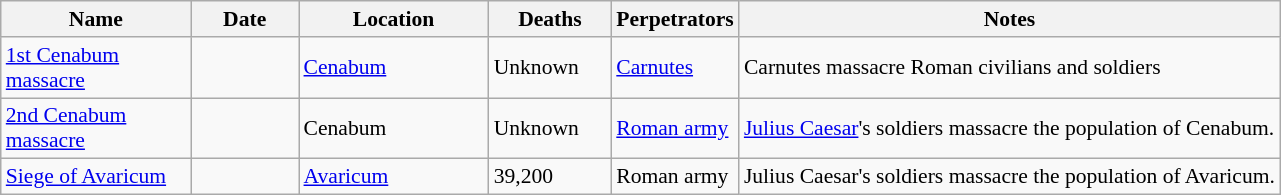<table class="sortable wikitable" style="font-size:90%;">
<tr>
<th style="width:120px;">Name</th>
<th style="width:65px;">Date</th>
<th style="width:120px;">Location</th>
<th ! data-sort-type="number" style="width:75px;">Deaths</th>
<th style="width:75px;">Perpetrators</th>
<th class="unsortable">Notes</th>
</tr>
<tr>
<td><a href='#'>1st Cenabum massacre</a></td>
<td></td>
<td><a href='#'>Cenabum</a></td>
<td>Unknown</td>
<td><a href='#'>Carnutes</a></td>
<td>Carnutes massacre Roman civilians and soldiers</td>
</tr>
<tr>
<td><a href='#'>2nd Cenabum massacre</a></td>
<td></td>
<td>Cenabum</td>
<td>Unknown</td>
<td><a href='#'>Roman army</a></td>
<td><a href='#'>Julius Caesar</a>'s soldiers massacre the population of Cenabum.</td>
</tr>
<tr>
<td><a href='#'>Siege of Avaricum</a></td>
<td></td>
<td><a href='#'>Avaricum</a></td>
<td>39,200</td>
<td>Roman army</td>
<td>Julius Caesar's soldiers massacre the population of Avaricum.</td>
</tr>
</table>
